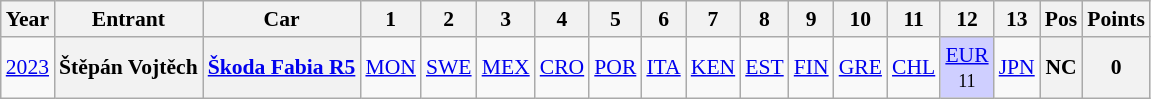<table class="wikitable" style="text-align:center; font-size:90%">
<tr>
<th>Year</th>
<th>Entrant</th>
<th>Car</th>
<th>1</th>
<th>2</th>
<th>3</th>
<th>4</th>
<th>5</th>
<th>6</th>
<th>7</th>
<th>8</th>
<th>9</th>
<th>10</th>
<th>11</th>
<th>12</th>
<th>13</th>
<th>Pos</th>
<th>Points</th>
</tr>
<tr>
<td><a href='#'>2023</a></td>
<th>Štěpán Vojtěch</th>
<th><a href='#'>Škoda Fabia R5</a></th>
<td><a href='#'>MON</a></td>
<td><a href='#'>SWE</a></td>
<td><a href='#'>MEX</a></td>
<td><a href='#'>CRO</a></td>
<td><a href='#'>POR</a></td>
<td><a href='#'>ITA</a></td>
<td><a href='#'>KEN</a></td>
<td><a href='#'>EST</a></td>
<td><a href='#'>FIN</a></td>
<td><a href='#'>GRE</a></td>
<td><a href='#'>CHL</a></td>
<td style="background:#CFCFFF;"><a href='#'>EUR</a><br><small>11</small></td>
<td><a href='#'>JPN</a></td>
<th>NC</th>
<th>0</th>
</tr>
</table>
